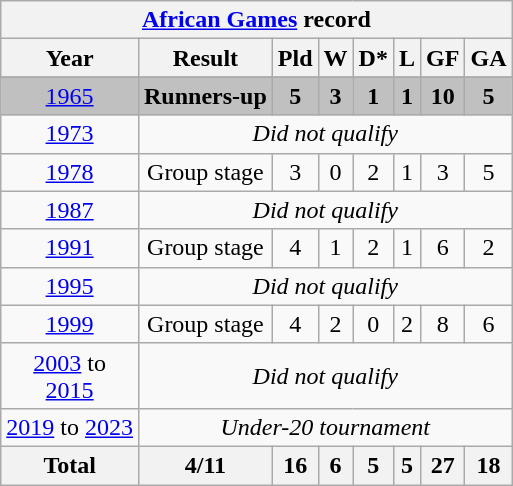<table class="wikitable" style="text-align: center;">
<tr>
<th colspan=9><a href='#'>African Games</a> record</th>
</tr>
<tr>
<th>Year</th>
<th>Result</th>
<th>Pld</th>
<th>W</th>
<th>D*</th>
<th>L</th>
<th>GF</th>
<th>GA</th>
</tr>
<tr>
</tr>
<tr style="background:silver;">
<td> <a href='#'>1965</a></td>
<td><strong>Runners-up</strong></td>
<td><strong>5</strong></td>
<td><strong>3</strong></td>
<td><strong>1</strong></td>
<td><strong>1</strong></td>
<td><strong>10</strong></td>
<td><strong>5</strong></td>
</tr>
<tr>
<td> <a href='#'>1973</a></td>
<td colspan=7><em>Did not qualify</em></td>
</tr>
<tr>
<td> <a href='#'>1978</a></td>
<td>Group stage</td>
<td>3</td>
<td>0</td>
<td>2</td>
<td>1</td>
<td>3</td>
<td>5</td>
</tr>
<tr>
<td> <a href='#'>1987</a></td>
<td colspan=7><em>Did not qualify</em></td>
</tr>
<tr>
<td> <a href='#'>1991</a></td>
<td>Group stage</td>
<td>4</td>
<td>1</td>
<td>2</td>
<td>1</td>
<td>6</td>
<td>2</td>
</tr>
<tr>
<td> <a href='#'>1995</a></td>
<td colspan=7><em>Did not qualify</em></td>
</tr>
<tr>
<td> <a href='#'>1999</a></td>
<td>Group stage</td>
<td>4</td>
<td>2</td>
<td>0</td>
<td>2</td>
<td>8</td>
<td>6</td>
</tr>
<tr>
<td> <a href='#'>2003</a> to<br> <a href='#'>2015</a></td>
<td colspan=7><em>Did not qualify</em></td>
</tr>
<tr>
<td> <a href='#'>2019</a> to  <a href='#'>2023</a></td>
<td colspan=7><em>Under-20 tournament</em></td>
</tr>
<tr>
<th>Total</th>
<th>4/11</th>
<th>16</th>
<th>6</th>
<th>5</th>
<th>5</th>
<th>27</th>
<th>18</th>
</tr>
</table>
